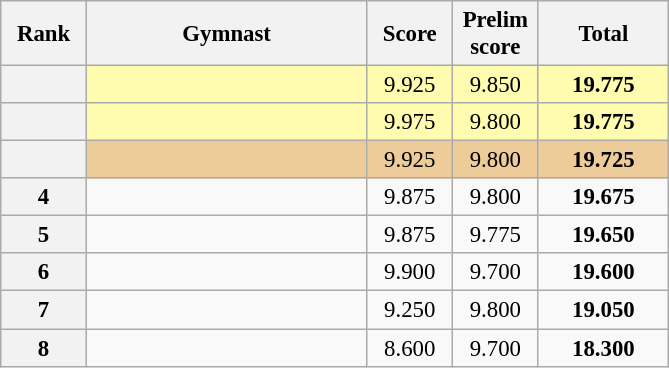<table class="wikitable sortable" style="text-align:center; font-size:95%">
<tr>
<th scope="col" style="width:50px;">Rank</th>
<th scope="col" style="width:180px;">Gymnast</th>
<th scope="col" style="width:50px;">Score</th>
<th scope="col" style="width:50px;">Prelim score</th>
<th scope="col" style="width:80px;">Total</th>
</tr>
<tr style="background:#fffcaf;">
<th scope="row" style="text-align:center"></th>
<td style="text-align:left;"></td>
<td>9.925</td>
<td>9.850</td>
<td><strong>19.775</strong></td>
</tr>
<tr style="background:#fffcaf;">
<th scope=row style="text-align:center"></th>
<td style="text-align:left;"></td>
<td>9.975</td>
<td>9.800</td>
<td><strong>19.775</strong></td>
</tr>
<tr style="background:#ec9;">
<th scope=row style="text-align:center"></th>
<td style="text-align:left;"></td>
<td>9.925</td>
<td>9.800</td>
<td><strong>19.725</strong></td>
</tr>
<tr>
<th scope=row style="text-align:center">4</th>
<td style="text-align:left;"></td>
<td>9.875</td>
<td>9.800</td>
<td><strong>19.675</strong></td>
</tr>
<tr>
<th scope=row style="text-align:center">5</th>
<td style="text-align:left;"></td>
<td>9.875</td>
<td>9.775</td>
<td><strong>19.650</strong></td>
</tr>
<tr>
<th scope=row style="text-align:center">6</th>
<td style="text-align:left;"></td>
<td>9.900</td>
<td>9.700</td>
<td><strong>19.600</strong></td>
</tr>
<tr>
<th scope=row style="text-align:center">7</th>
<td style="text-align:left;"></td>
<td>9.250</td>
<td>9.800</td>
<td><strong>19.050</strong></td>
</tr>
<tr>
<th scope=row style="text-align:center">8</th>
<td style="text-align:left;"></td>
<td>8.600</td>
<td>9.700</td>
<td><strong>18.300</strong></td>
</tr>
</table>
